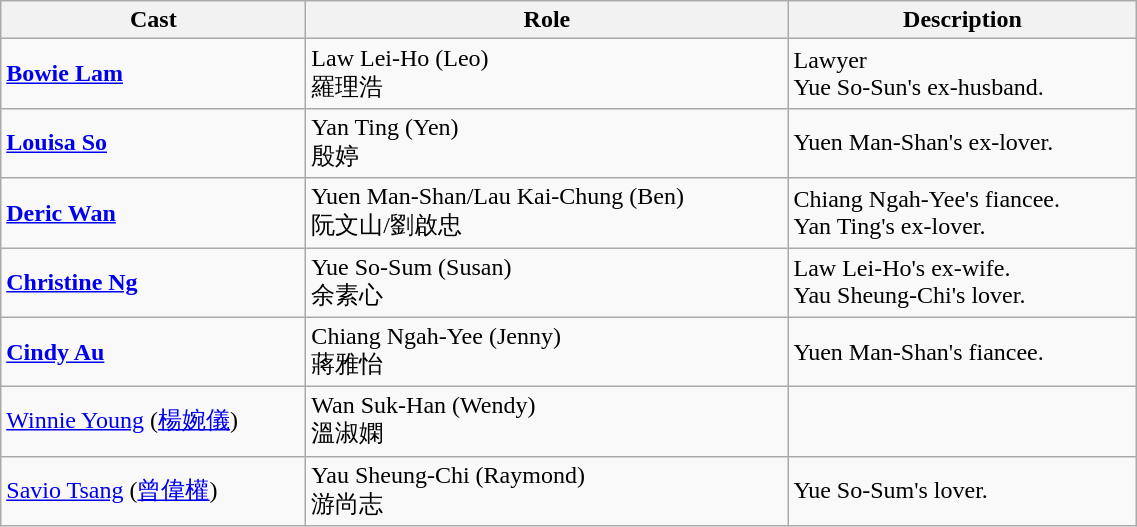<table class="wikitable" width="60%">
<tr>
<th>Cast</th>
<th>Role</th>
<th>Description</th>
</tr>
<tr>
<td><strong><a href='#'>Bowie Lam</a></strong></td>
<td>Law Lei-Ho (Leo) <br> 羅理浩</td>
<td>Lawyer <br> Yue So-Sun's ex-husband.</td>
</tr>
<tr>
<td><strong><a href='#'>Louisa So</a></strong></td>
<td>Yan Ting (Yen) <br> 殷婷</td>
<td>Yuen Man-Shan's ex-lover.</td>
</tr>
<tr>
<td><strong><a href='#'>Deric Wan</a></strong></td>
<td>Yuen Man-Shan/Lau Kai-Chung (Ben)<br> 阮文山/劉啟忠</td>
<td>Chiang Ngah-Yee's fiancee. <br> Yan Ting's ex-lover.</td>
</tr>
<tr>
<td><strong><a href='#'>Christine Ng</a></strong></td>
<td>Yue So-Sum (Susan) <br> 余素心</td>
<td>Law Lei-Ho's ex-wife. <br> Yau Sheung-Chi's lover.</td>
</tr>
<tr>
<td><strong><a href='#'>Cindy Au</a></strong></td>
<td>Chiang Ngah-Yee (Jenny) <br> 蔣雅怡</td>
<td>Yuen Man-Shan's fiancee.</td>
</tr>
<tr>
<td><a href='#'>Winnie Young</a> (<a href='#'>楊婉儀</a>)</td>
<td>Wan Suk-Han (Wendy) <br> 溫淑嫻</td>
<td></td>
</tr>
<tr>
<td><a href='#'>Savio Tsang</a> (<a href='#'>曾偉權</a>)</td>
<td>Yau Sheung-Chi (Raymond) <br> 游尚志</td>
<td>Yue So-Sum's lover.</td>
</tr>
</table>
